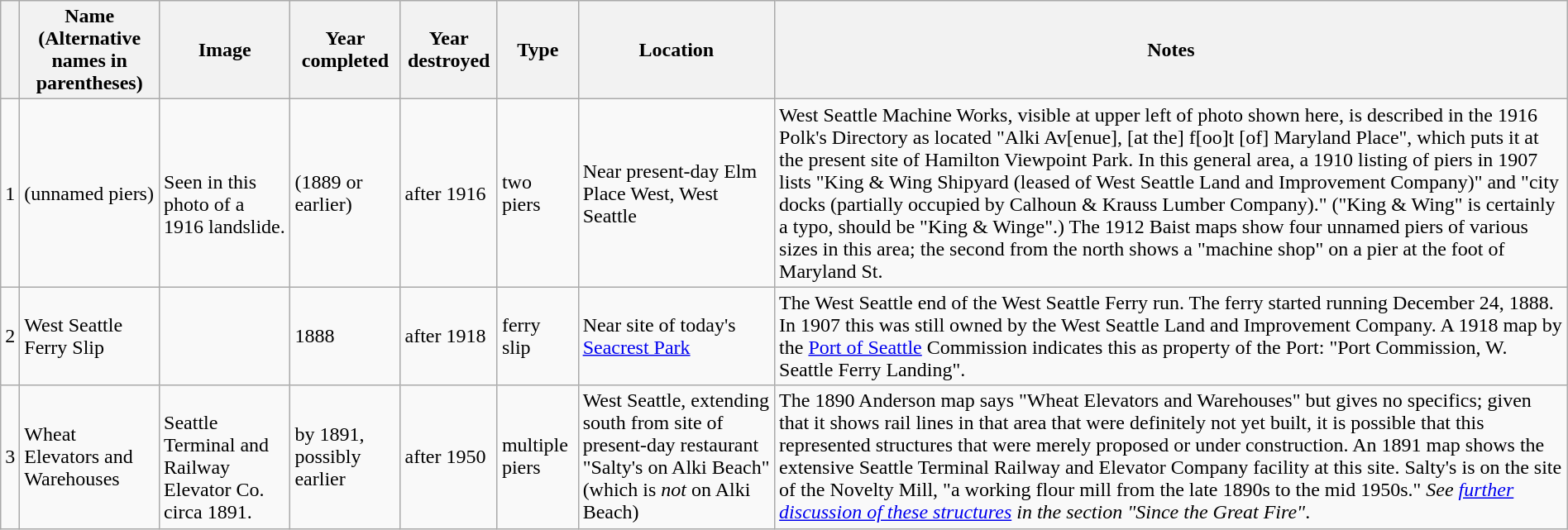<table class="wikitable sortable" style="width:100%;">
<tr>
<th scope="col"></th>
<th scope="col">Name<br>(Alternative names in parentheses)</th>
<th scope="col" class="unsortable">Image</th>
<th scope="col">Year completed</th>
<th scope="col">Year destroyed</th>
<th scope="col">Type</th>
<th scope="col">Location</th>
<th scope="col" class="unsortable">Notes</th>
</tr>
<tr>
<td>1</td>
<td>(unnamed piers)</td>
<td><br>Seen in this photo of a 1916 landslide.</td>
<td>(1889 or earlier)</td>
<td>after 1916</td>
<td>two piers</td>
<td>Near present-day Elm Place West, West Seattle</td>
<td>West Seattle Machine Works, visible at upper left of photo shown here, is described in the 1916 Polk's Directory as located "Alki Av[enue], [at the] f[oo]t [of] Maryland Place", which puts it at the present site of Hamilton Viewpoint Park. In this general area, a 1910 listing of piers in 1907 lists "King & Wing Shipyard (leased of West Seattle Land and Improvement Company)" and "city docks (partially occupied by Calhoun & Krauss Lumber Company)." ("King & Wing" is certainly a typo, should be "King & Winge".) The 1912 Baist maps show four unnamed piers of various sizes in this area; the second from the north shows a "machine shop" on a pier at the foot of Maryland St.</td>
</tr>
<tr>
<td>2</td>
<td>West Seattle Ferry Slip</td>
<td></td>
<td>1888</td>
<td>after 1918</td>
<td>ferry slip</td>
<td>Near site of today's <a href='#'>Seacrest Park</a></td>
<td>The West Seattle end of the West Seattle Ferry run. The ferry started running December 24, 1888. In 1907 this was still owned by the West Seattle Land and Improvement Company. A 1918 map by the <a href='#'>Port of Seattle</a> Commission indicates this as property of the Port: "Port Commission, W. Seattle Ferry Landing".</td>
</tr>
<tr>
<td>3</td>
<td>Wheat Elevators and Warehouses</td>
<td><br>Seattle Terminal and Railway Elevator Co. circa 1891.</td>
<td>by 1891, possibly earlier</td>
<td>after 1950</td>
<td>multiple piers</td>
<td>West Seattle, extending south from site of present-day restaurant "Salty's on Alki Beach" (which is <em>not</em> on Alki Beach)</td>
<td>The 1890 Anderson map says "Wheat Elevators and Warehouses" but gives no specifics; given that it shows rail lines in that area that were definitely not yet built, it is possible that this represented structures that were merely proposed or under construction. An 1891 map shows the extensive Seattle Terminal Railway and Elevator Company facility at this site. Salty's is on the site of the Novelty Mill, "a working flour mill from the late 1890s to the mid 1950s." <em>See <a href='#'>further discussion of these structures</a> in the section "Since the Great Fire"</em>.</td>
</tr>
</table>
